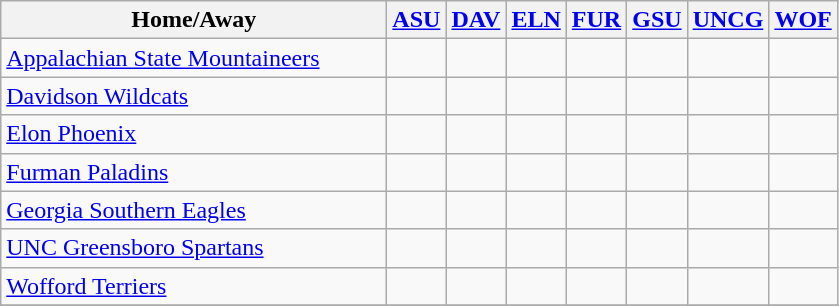<table class="wikitable" style="text-align: center">
<tr>
<th width="250">Home/Away</th>
<th width="30"><a href='#'>ASU</a></th>
<th width="30"><a href='#'>DAV</a></th>
<th width="30"><a href='#'>ELN</a></th>
<th width="30"><a href='#'>FUR</a></th>
<th width="30"><a href='#'>GSU</a></th>
<th width="30"><a href='#'>UNCG</a></th>
<th width="30"><a href='#'>WOF</a></th>
</tr>
<tr>
<td align=left><a href='#'>Appalachian State Mountaineers</a></td>
<td></td>
<td></td>
<td></td>
<td></td>
<td></td>
<td></td>
<td></td>
</tr>
<tr>
<td align=left><a href='#'>Davidson Wildcats</a></td>
<td></td>
<td></td>
<td></td>
<td></td>
<td></td>
<td></td>
<td></td>
</tr>
<tr>
<td align=left><a href='#'>Elon Phoenix</a></td>
<td></td>
<td></td>
<td></td>
<td></td>
<td></td>
<td></td>
<td></td>
</tr>
<tr>
<td align=left><a href='#'>Furman Paladins</a></td>
<td></td>
<td></td>
<td></td>
<td></td>
<td></td>
<td></td>
<td></td>
</tr>
<tr>
<td align=left><a href='#'>Georgia Southern Eagles</a></td>
<td></td>
<td></td>
<td></td>
<td></td>
<td></td>
<td></td>
<td></td>
</tr>
<tr>
<td align=left><a href='#'>UNC Greensboro Spartans</a></td>
<td></td>
<td></td>
<td></td>
<td></td>
<td></td>
<td></td>
<td></td>
</tr>
<tr>
<td align=left><a href='#'>Wofford Terriers</a></td>
<td></td>
<td></td>
<td></td>
<td></td>
<td></td>
<td></td>
<td></td>
</tr>
<tr>
</tr>
</table>
